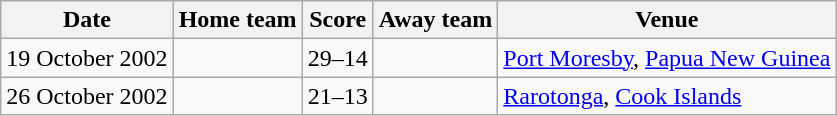<table class="wikitable">
<tr>
<th>Date</th>
<th>Home team</th>
<th>Score</th>
<th>Away team</th>
<th>Venue</th>
</tr>
<tr>
<td>19 October 2002</td>
<td><strong></strong></td>
<td>29–14</td>
<td></td>
<td><a href='#'>Port Moresby</a>, <a href='#'>Papua New Guinea</a></td>
</tr>
<tr>
<td>26 October 2002</td>
<td><strong></strong></td>
<td>21–13</td>
<td></td>
<td><a href='#'>Rarotonga</a>, <a href='#'>Cook Islands</a></td>
</tr>
</table>
